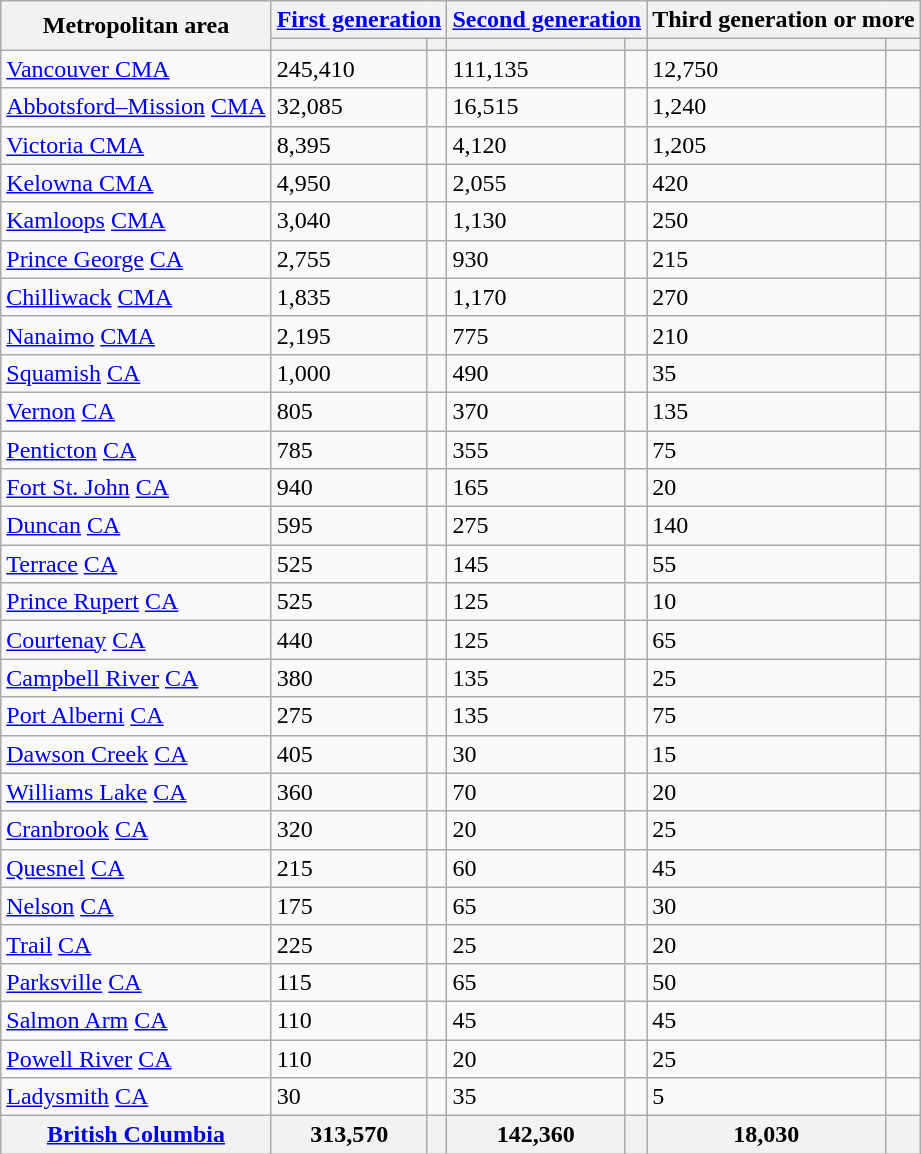<table class="wikitable sortable">
<tr>
<th rowspan="2">Metropolitan area</th>
<th colspan="2"><a href='#'>First generation</a></th>
<th colspan="2"><a href='#'>Second generation</a></th>
<th colspan="2">Third generation or more</th>
</tr>
<tr>
<th><a href='#'></a></th>
<th></th>
<th></th>
<th></th>
<th></th>
<th></th>
</tr>
<tr>
<td><a href='#'>Vancouver CMA</a></td>
<td>245,410</td>
<td></td>
<td>111,135</td>
<td></td>
<td>12,750</td>
<td></td>
</tr>
<tr>
<td><a href='#'>Abbotsford–Mission</a> <a href='#'>CMA</a></td>
<td>32,085</td>
<td></td>
<td>16,515</td>
<td></td>
<td>1,240</td>
<td></td>
</tr>
<tr>
<td><a href='#'>Victoria CMA</a></td>
<td>8,395</td>
<td></td>
<td>4,120</td>
<td></td>
<td>1,205</td>
<td></td>
</tr>
<tr>
<td><a href='#'>Kelowna CMA</a></td>
<td>4,950</td>
<td></td>
<td>2,055</td>
<td></td>
<td>420</td>
<td></td>
</tr>
<tr>
<td><a href='#'>Kamloops</a> <a href='#'>CMA</a></td>
<td>3,040</td>
<td></td>
<td>1,130</td>
<td></td>
<td>250</td>
<td></td>
</tr>
<tr>
<td><a href='#'>Prince George</a> <a href='#'>CA</a></td>
<td>2,755</td>
<td></td>
<td>930</td>
<td></td>
<td>215</td>
<td></td>
</tr>
<tr>
<td><a href='#'>Chilliwack</a> <a href='#'>CMA</a></td>
<td>1,835</td>
<td></td>
<td>1,170</td>
<td></td>
<td>270</td>
<td></td>
</tr>
<tr>
<td><a href='#'>Nanaimo</a> <a href='#'>CMA</a></td>
<td>2,195</td>
<td></td>
<td>775</td>
<td></td>
<td>210</td>
<td></td>
</tr>
<tr>
<td><a href='#'>Squamish</a> <a href='#'>CA</a></td>
<td>1,000</td>
<td></td>
<td>490</td>
<td></td>
<td>35</td>
<td></td>
</tr>
<tr>
<td><a href='#'>Vernon</a> <a href='#'>CA</a></td>
<td>805</td>
<td></td>
<td>370</td>
<td></td>
<td>135</td>
<td></td>
</tr>
<tr>
<td><a href='#'>Penticton</a> <a href='#'>CA</a></td>
<td>785</td>
<td></td>
<td>355</td>
<td></td>
<td>75</td>
<td></td>
</tr>
<tr>
<td><a href='#'>Fort St. John</a> <a href='#'>CA</a></td>
<td>940</td>
<td></td>
<td>165</td>
<td></td>
<td>20</td>
<td></td>
</tr>
<tr>
<td><a href='#'>Duncan</a> <a href='#'>CA</a></td>
<td>595</td>
<td></td>
<td>275</td>
<td></td>
<td>140</td>
<td></td>
</tr>
<tr>
<td><a href='#'>Terrace</a> <a href='#'>CA</a></td>
<td>525</td>
<td></td>
<td>145</td>
<td></td>
<td>55</td>
<td></td>
</tr>
<tr>
<td><a href='#'>Prince Rupert</a> <a href='#'>CA</a></td>
<td>525</td>
<td></td>
<td>125</td>
<td></td>
<td>10</td>
<td></td>
</tr>
<tr>
<td><a href='#'>Courtenay</a> <a href='#'>CA</a></td>
<td>440</td>
<td></td>
<td>125</td>
<td></td>
<td>65</td>
<td></td>
</tr>
<tr>
<td><a href='#'>Campbell River</a> <a href='#'>CA</a></td>
<td>380</td>
<td></td>
<td>135</td>
<td></td>
<td>25</td>
<td></td>
</tr>
<tr>
<td><a href='#'>Port Alberni</a> <a href='#'>CA</a></td>
<td>275</td>
<td></td>
<td>135</td>
<td></td>
<td>75</td>
<td></td>
</tr>
<tr>
<td><a href='#'>Dawson Creek</a> <a href='#'>CA</a></td>
<td>405</td>
<td></td>
<td>30</td>
<td></td>
<td>15</td>
<td></td>
</tr>
<tr>
<td><a href='#'>Williams Lake</a> <a href='#'>CA</a></td>
<td>360</td>
<td></td>
<td>70</td>
<td></td>
<td>20</td>
<td></td>
</tr>
<tr>
<td><a href='#'>Cranbrook</a> <a href='#'>CA</a></td>
<td>320</td>
<td></td>
<td>20</td>
<td></td>
<td>25</td>
<td></td>
</tr>
<tr>
<td><a href='#'>Quesnel</a> <a href='#'>CA</a></td>
<td>215</td>
<td></td>
<td>60</td>
<td></td>
<td>45</td>
<td></td>
</tr>
<tr>
<td><a href='#'>Nelson</a> <a href='#'>CA</a></td>
<td>175</td>
<td></td>
<td>65</td>
<td></td>
<td>30</td>
<td></td>
</tr>
<tr>
<td><a href='#'>Trail</a> <a href='#'>CA</a></td>
<td>225</td>
<td></td>
<td>25</td>
<td></td>
<td>20</td>
<td></td>
</tr>
<tr>
<td><a href='#'>Parksville</a> <a href='#'>CA</a></td>
<td>115</td>
<td></td>
<td>65</td>
<td></td>
<td>50</td>
<td></td>
</tr>
<tr>
<td><a href='#'>Salmon Arm</a> <a href='#'>CA</a></td>
<td>110</td>
<td></td>
<td>45</td>
<td></td>
<td>45</td>
<td></td>
</tr>
<tr>
<td><a href='#'>Powell River</a> <a href='#'>CA</a></td>
<td>110</td>
<td></td>
<td>20</td>
<td></td>
<td>25</td>
<td></td>
</tr>
<tr>
<td><a href='#'>Ladysmith</a> <a href='#'>CA</a></td>
<td>30</td>
<td></td>
<td>35</td>
<td></td>
<td>5</td>
<td></td>
</tr>
<tr>
<th><a href='#'>British Columbia</a></th>
<th>313,570</th>
<th></th>
<th>142,360</th>
<th></th>
<th>18,030</th>
<th></th>
</tr>
</table>
